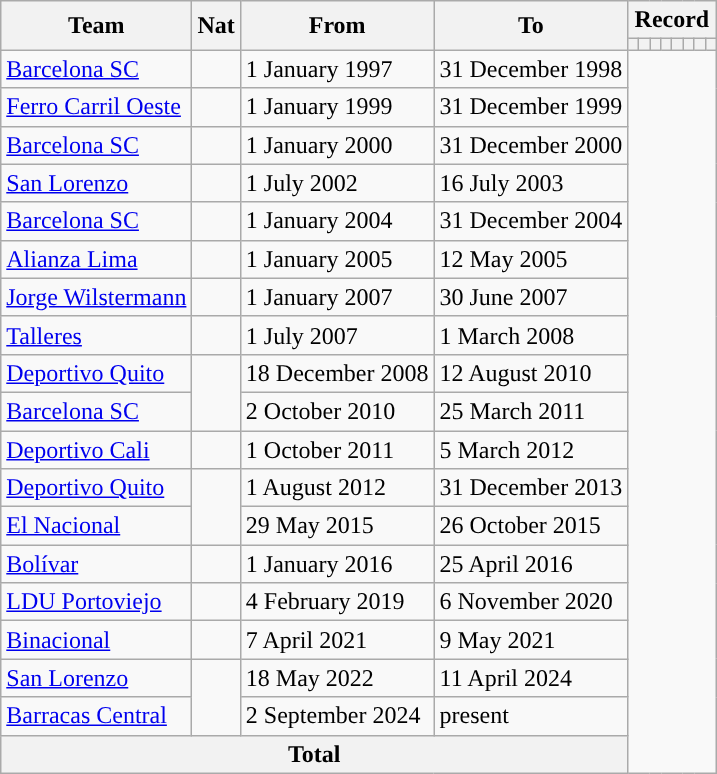<table class="wikitable" style="text-align: center">
<tr>
<th rowspan="2">Team</th>
<th rowspan="2">Nat</th>
<th rowspan="2">From</th>
<th rowspan="2">To</th>
<th colspan="8">Record</th>
</tr>
<tr>
<th></th>
<th></th>
<th></th>
<th></th>
<th></th>
<th></th>
<th></th>
<th></th>
</tr>
<tr>
<td align=left><a href='#'>Barcelona SC</a></td>
<td></td>
<td align=left>1 January 1997</td>
<td align=left>31 December 1998<br></td>
</tr>
<tr>
<td align=left><a href='#'>Ferro Carril Oeste</a></td>
<td></td>
<td align=left>1 January 1999</td>
<td align=left>31 December 1999<br></td>
</tr>
<tr>
<td align=left><a href='#'>Barcelona SC</a></td>
<td></td>
<td align=left>1 January 2000</td>
<td align=left>31 December 2000<br></td>
</tr>
<tr>
<td align=left><a href='#'>San Lorenzo</a></td>
<td></td>
<td align=left>1 July 2002</td>
<td align=left>16 July 2003<br></td>
</tr>
<tr>
<td align=left><a href='#'>Barcelona SC</a></td>
<td></td>
<td align=left>1 January 2004</td>
<td align=left>31 December 2004<br></td>
</tr>
<tr>
<td align=left><a href='#'>Alianza Lima</a></td>
<td></td>
<td align=left>1 January 2005</td>
<td align=left>12 May 2005<br></td>
</tr>
<tr>
<td align=left><a href='#'>Jorge Wilstermann</a></td>
<td></td>
<td align=left>1 January 2007</td>
<td align=left>30 June 2007<br></td>
</tr>
<tr>
<td align=left><a href='#'>Talleres</a></td>
<td></td>
<td align=left>1 July 2007</td>
<td align=left>1 March 2008<br></td>
</tr>
<tr>
<td align=left><a href='#'>Deportivo Quito</a></td>
<td rowspan="2"></td>
<td align=left>18 December 2008</td>
<td align=left>12 August 2010<br></td>
</tr>
<tr>
<td align=left><a href='#'>Barcelona SC</a></td>
<td align=left>2 October 2010</td>
<td align=left>25 March 2011<br></td>
</tr>
<tr>
<td align=left><a href='#'>Deportivo Cali</a></td>
<td></td>
<td align=left>1 October 2011</td>
<td align=left>5 March 2012<br></td>
</tr>
<tr>
<td align=left><a href='#'>Deportivo Quito</a></td>
<td rowspan="2"></td>
<td align=left>1 August 2012</td>
<td align=left>31 December 2013<br></td>
</tr>
<tr>
<td align=left><a href='#'>El Nacional</a></td>
<td align=left>29 May 2015</td>
<td align=left>26 October 2015<br></td>
</tr>
<tr>
<td align=left><a href='#'>Bolívar</a></td>
<td></td>
<td align=left>1 January 2016</td>
<td align=left>25 April 2016<br></td>
</tr>
<tr>
<td align=left><a href='#'>LDU Portoviejo</a></td>
<td></td>
<td align=left>4 February 2019</td>
<td align=left>6 November 2020<br></td>
</tr>
<tr>
<td align=left><a href='#'>Binacional</a></td>
<td></td>
<td align=left>7 April 2021</td>
<td align=left>9 May 2021<br></td>
</tr>
<tr>
<td align=left><a href='#'>San Lorenzo</a></td>
<td rowspan="2"></td>
<td align=left>18 May 2022</td>
<td align=left>11 April 2024<br></td>
</tr>
<tr>
<td align=left><a href='#'>Barracas Central</a></td>
<td align=left>2 September 2024</td>
<td align=left>present<br></td>
</tr>
<tr align=center>
<th colspan="4">Total<br></th>
</tr>
</table>
